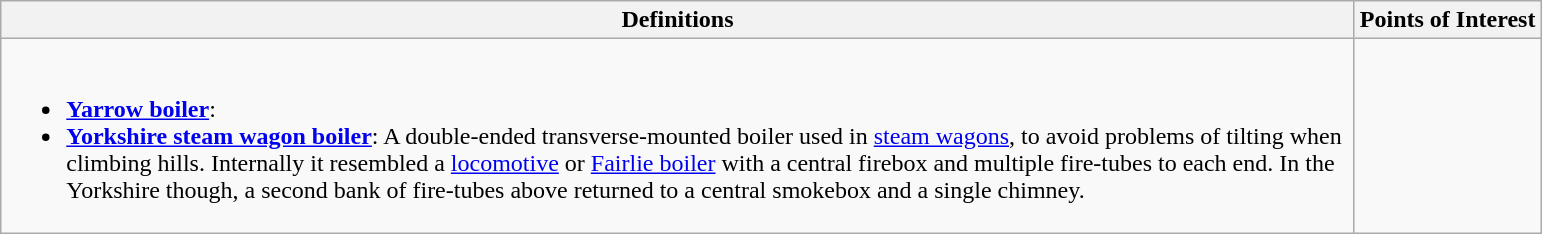<table class="wikitable">
<tr>
<th>Definitions </th>
<th>Points of Interest </th>
</tr>
<tr>
<td width="895"><br><ul><li><strong><a href='#'>Yarrow boiler</a></strong>:</li><li><strong><a href='#'>Yorkshire steam wagon boiler</a></strong>: A double-ended transverse-mounted boiler used in <a href='#'>steam wagons</a>, to avoid problems of tilting when climbing hills. Internally it resembled a <a href='#'>locomotive</a> or <a href='#'>Fairlie boiler</a> with a central firebox and multiple fire-tubes to each end. In the Yorkshire though, a second bank of fire-tubes above returned to a central smokebox and a single chimney.</li></ul></td>
<td><br>
</td>
</tr>
</table>
